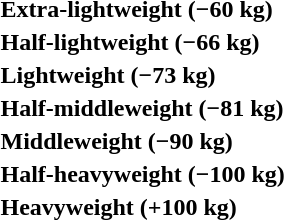<table>
<tr>
<th rowspan=2 style="text-align:left;">Extra-lightweight (−60 kg)</th>
<td rowspan=2></td>
<td rowspan=2></td>
<td></td>
</tr>
<tr>
<td></td>
</tr>
<tr>
<th rowspan=2 style="text-align:left;">Half-lightweight (−66 kg)</th>
<td rowspan=2></td>
<td rowspan=2></td>
<td></td>
</tr>
<tr>
<td></td>
</tr>
<tr>
<th rowspan=2 style="text-align:left;">Lightweight (−73 kg)</th>
<td rowspan=2></td>
<td rowspan=2></td>
<td></td>
</tr>
<tr>
<td></td>
</tr>
<tr>
<th rowspan=2 style="text-align:left;">Half-middleweight (−81 kg)</th>
<td rowspan=2></td>
<td rowspan=2></td>
<td></td>
</tr>
<tr>
<td></td>
</tr>
<tr>
<th rowspan=2 style="text-align:left;">Middleweight (−90 kg)</th>
<td rowspan=2></td>
<td rowspan=2></td>
<td></td>
</tr>
<tr>
<td></td>
</tr>
<tr>
<th rowspan=2 style="text-align:left;">Half-heavyweight (−100 kg)</th>
<td rowspan=2></td>
<td rowspan=2></td>
<td></td>
</tr>
<tr>
<td></td>
</tr>
<tr>
<th rowspan=2 style="text-align:left;">Heavyweight (+100 kg)</th>
<td rowspan=2></td>
<td rowspan=2></td>
<td></td>
</tr>
<tr>
<td></td>
</tr>
</table>
